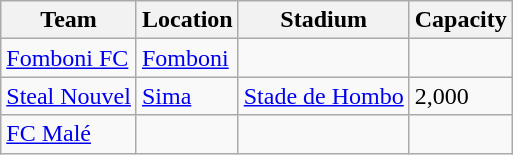<table class="wikitable sortable">
<tr>
<th>Team</th>
<th>Location</th>
<th>Stadium</th>
<th>Capacity</th>
</tr>
<tr>
<td><a href='#'>Fomboni FC</a></td>
<td><a href='#'>Fomboni</a></td>
<td></td>
<td></td>
</tr>
<tr>
<td><a href='#'>Steal Nouvel</a></td>
<td><a href='#'>Sima</a></td>
<td><a href='#'>Stade de Hombo</a></td>
<td>2,000</td>
</tr>
<tr>
<td><a href='#'>FC Malé</a></td>
<td></td>
<td></td>
<td></td>
</tr>
</table>
